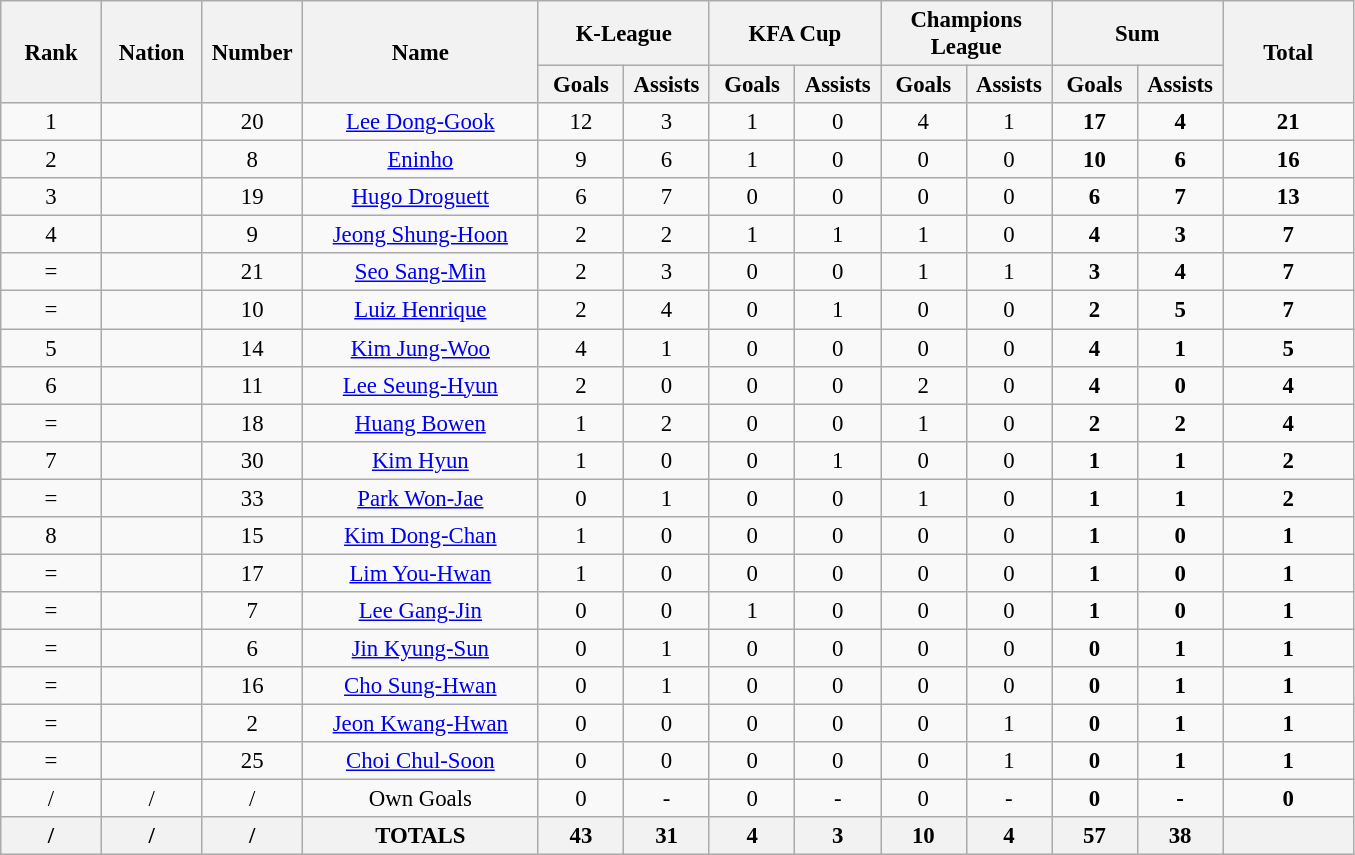<table class="wikitable" style="font-size: 95%; text-align: center;">
<tr>
<th rowspan=2 width=60>Rank</th>
<th rowspan=2 width=60>Nation</th>
<th rowspan=2 width=60>Number</th>
<th rowspan=2 width=150>Name</th>
<th colspan=2 width=100>K-League</th>
<th colspan=2 width=100>KFA Cup</th>
<th colspan=2 width=100>Champions League</th>
<th colspan=2 width=100>Sum</th>
<th rowspan=2 width=80>Total</th>
</tr>
<tr>
<th width=50>Goals</th>
<th width=50>Assists</th>
<th width=50>Goals</th>
<th width=50>Assists</th>
<th width=50>Goals</th>
<th width=50>Assists</th>
<th width=50>Goals</th>
<th width=50>Assists</th>
</tr>
<tr>
<td>1</td>
<td></td>
<td>20</td>
<td><a href='#'>Lee Dong-Gook</a></td>
<td>12</td>
<td>3</td>
<td>1</td>
<td>0</td>
<td>4</td>
<td>1</td>
<td><strong>17</strong></td>
<td><strong>4</strong></td>
<td><strong>21</strong></td>
</tr>
<tr>
<td>2</td>
<td></td>
<td>8</td>
<td><a href='#'>Eninho</a></td>
<td>9</td>
<td>6</td>
<td>1</td>
<td>0</td>
<td>0</td>
<td>0</td>
<td><strong>10</strong></td>
<td><strong>6</strong></td>
<td><strong>16</strong></td>
</tr>
<tr>
<td>3</td>
<td></td>
<td>19</td>
<td><a href='#'>Hugo Droguett</a></td>
<td>6</td>
<td>7</td>
<td>0</td>
<td>0</td>
<td>0</td>
<td>0</td>
<td><strong>6</strong></td>
<td><strong>7</strong></td>
<td><strong>13</strong></td>
</tr>
<tr>
<td>4</td>
<td></td>
<td>9</td>
<td><a href='#'>Jeong Shung-Hoon</a></td>
<td>2</td>
<td>2</td>
<td>1</td>
<td>1</td>
<td>1</td>
<td>0</td>
<td><strong>4</strong></td>
<td><strong>3</strong></td>
<td><strong>7</strong></td>
</tr>
<tr>
<td>=</td>
<td></td>
<td>21</td>
<td><a href='#'>Seo Sang-Min</a></td>
<td>2</td>
<td>3</td>
<td>0</td>
<td>0</td>
<td>1</td>
<td>1</td>
<td><strong>3</strong></td>
<td><strong>4</strong></td>
<td><strong>7</strong></td>
</tr>
<tr>
<td>=</td>
<td></td>
<td>10</td>
<td><a href='#'>Luiz Henrique</a></td>
<td>2</td>
<td>4</td>
<td>0</td>
<td>1</td>
<td>0</td>
<td>0</td>
<td><strong>2</strong></td>
<td><strong>5</strong></td>
<td><strong>7</strong></td>
</tr>
<tr>
<td>5</td>
<td></td>
<td>14</td>
<td><a href='#'>Kim Jung-Woo</a></td>
<td>4</td>
<td>1</td>
<td>0</td>
<td>0</td>
<td>0</td>
<td>0</td>
<td><strong>4</strong></td>
<td><strong>1</strong></td>
<td><strong>5</strong></td>
</tr>
<tr>
<td>6</td>
<td></td>
<td>11</td>
<td><a href='#'>Lee Seung-Hyun</a></td>
<td>2</td>
<td>0</td>
<td>0</td>
<td>0</td>
<td>2</td>
<td>0</td>
<td><strong>4</strong></td>
<td><strong>0</strong></td>
<td><strong>4</strong></td>
</tr>
<tr>
<td>=</td>
<td></td>
<td>18</td>
<td><a href='#'>Huang Bowen</a></td>
<td>1</td>
<td>2</td>
<td>0</td>
<td>0</td>
<td>1</td>
<td>0</td>
<td><strong>2</strong></td>
<td><strong>2</strong></td>
<td><strong>4</strong></td>
</tr>
<tr>
<td>7</td>
<td></td>
<td>30</td>
<td><a href='#'>Kim Hyun</a></td>
<td>1</td>
<td>0</td>
<td>0</td>
<td>1</td>
<td>0</td>
<td>0</td>
<td><strong>1</strong></td>
<td><strong>1</strong></td>
<td><strong>2</strong></td>
</tr>
<tr>
<td>=</td>
<td></td>
<td>33</td>
<td><a href='#'>Park Won-Jae</a></td>
<td>0</td>
<td>1</td>
<td>0</td>
<td>0</td>
<td>1</td>
<td>0</td>
<td><strong>1</strong></td>
<td><strong>1</strong></td>
<td><strong>2</strong></td>
</tr>
<tr>
<td>8</td>
<td></td>
<td>15</td>
<td><a href='#'>Kim Dong-Chan</a></td>
<td>1</td>
<td>0</td>
<td>0</td>
<td>0</td>
<td>0</td>
<td>0</td>
<td><strong>1</strong></td>
<td><strong>0</strong></td>
<td><strong>1</strong></td>
</tr>
<tr>
<td>=</td>
<td></td>
<td>17</td>
<td><a href='#'>Lim You-Hwan</a></td>
<td>1</td>
<td>0</td>
<td>0</td>
<td>0</td>
<td>0</td>
<td>0</td>
<td><strong>1</strong></td>
<td><strong>0</strong></td>
<td><strong>1</strong></td>
</tr>
<tr>
<td>=</td>
<td></td>
<td>7</td>
<td><a href='#'>Lee Gang-Jin</a></td>
<td>0</td>
<td>0</td>
<td>1</td>
<td>0</td>
<td>0</td>
<td>0</td>
<td><strong>1</strong></td>
<td><strong>0</strong></td>
<td><strong>1</strong></td>
</tr>
<tr>
<td>=</td>
<td></td>
<td>6</td>
<td><a href='#'>Jin Kyung-Sun</a></td>
<td>0</td>
<td>1</td>
<td>0</td>
<td>0</td>
<td>0</td>
<td>0</td>
<td><strong>0</strong></td>
<td><strong>1</strong></td>
<td><strong>1</strong></td>
</tr>
<tr>
<td>=</td>
<td></td>
<td>16</td>
<td><a href='#'>Cho Sung-Hwan</a></td>
<td>0</td>
<td>1</td>
<td>0</td>
<td>0</td>
<td>0</td>
<td>0</td>
<td><strong>0</strong></td>
<td><strong>1</strong></td>
<td><strong>1</strong></td>
</tr>
<tr>
<td>=</td>
<td></td>
<td>2</td>
<td><a href='#'>Jeon Kwang-Hwan</a></td>
<td>0</td>
<td>0</td>
<td>0</td>
<td>0</td>
<td>0</td>
<td>1</td>
<td><strong>0</strong></td>
<td><strong>1</strong></td>
<td><strong>1</strong></td>
</tr>
<tr>
<td>=</td>
<td></td>
<td>25</td>
<td><a href='#'>Choi Chul-Soon</a></td>
<td>0</td>
<td>0</td>
<td>0</td>
<td>0</td>
<td>0</td>
<td>1</td>
<td><strong>0</strong></td>
<td><strong>1</strong></td>
<td><strong>1</strong></td>
</tr>
<tr>
<td>/</td>
<td>/</td>
<td>/</td>
<td>Own Goals</td>
<td>0</td>
<td>-</td>
<td>0</td>
<td>-</td>
<td>0</td>
<td>-</td>
<td><strong>0</strong></td>
<td><strong>-</strong></td>
<td><strong>0</strong></td>
</tr>
<tr>
<th>/</th>
<th>/</th>
<th>/</th>
<th>TOTALS</th>
<th>43</th>
<th>31</th>
<th>4</th>
<th>3</th>
<th>10</th>
<th>4</th>
<th>57</th>
<th>38</th>
<th></th>
</tr>
</table>
